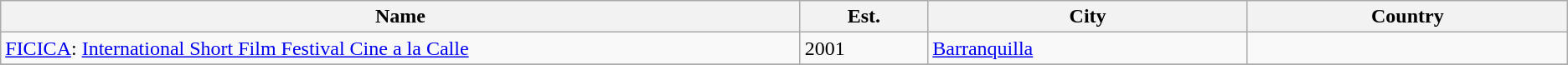<table class="wikitable sortable">
<tr>
<th width="25%">Name</th>
<th width="4%">Est.</th>
<th width="10%">City</th>
<th width="10%">Country</th>
</tr>
<tr>
<td><a href='#'>FICICA</a>: <a href='#'>International Short Film Festival Cine a la Calle</a></td>
<td>2001</td>
<td><a href='#'>Barranquilla</a></td>
<td></td>
</tr>
<tr>
</tr>
</table>
